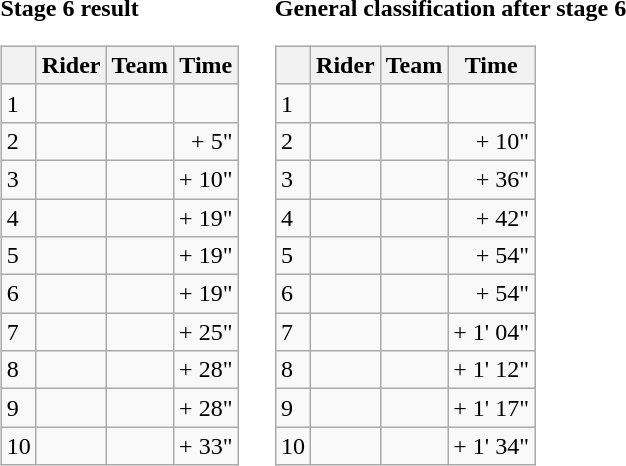<table>
<tr>
<td><strong>Stage 6 result</strong><br><table class="wikitable">
<tr>
<th></th>
<th>Rider</th>
<th>Team</th>
<th>Time</th>
</tr>
<tr>
<td>1</td>
<td> </td>
<td></td>
<td align="right"></td>
</tr>
<tr>
<td>2</td>
<td></td>
<td></td>
<td align="right">+ 5"</td>
</tr>
<tr>
<td>3</td>
<td></td>
<td></td>
<td align="right">+ 10"</td>
</tr>
<tr>
<td>4</td>
<td></td>
<td></td>
<td align="right">+ 19"</td>
</tr>
<tr>
<td>5</td>
<td></td>
<td></td>
<td align="right">+ 19"</td>
</tr>
<tr>
<td>6</td>
<td></td>
<td></td>
<td align="right">+ 19"</td>
</tr>
<tr>
<td>7</td>
<td></td>
<td></td>
<td align="right">+ 25"</td>
</tr>
<tr>
<td>8</td>
<td></td>
<td></td>
<td align="right">+ 28"</td>
</tr>
<tr>
<td>9</td>
<td></td>
<td></td>
<td align="right">+ 28"</td>
</tr>
<tr>
<td>10</td>
<td></td>
<td></td>
<td align="right">+ 33"</td>
</tr>
</table>
</td>
<td></td>
<td><strong>General classification after stage 6</strong><br><table class="wikitable">
<tr>
<th></th>
<th>Rider</th>
<th>Team</th>
<th>Time</th>
</tr>
<tr>
<td>1</td>
<td> </td>
<td></td>
<td align="right"></td>
</tr>
<tr>
<td>2</td>
<td></td>
<td></td>
<td align="right">+ 10"</td>
</tr>
<tr>
<td>3</td>
<td></td>
<td></td>
<td align="right">+ 36"</td>
</tr>
<tr>
<td>4</td>
<td></td>
<td></td>
<td align="right">+ 42"</td>
</tr>
<tr>
<td>5</td>
<td></td>
<td></td>
<td align="right">+ 54"</td>
</tr>
<tr>
<td>6</td>
<td></td>
<td></td>
<td align="right">+ 54"</td>
</tr>
<tr>
<td>7</td>
<td></td>
<td></td>
<td align="right">+ 1' 04"</td>
</tr>
<tr>
<td>8</td>
<td></td>
<td></td>
<td align="right">+ 1' 12"</td>
</tr>
<tr>
<td>9</td>
<td></td>
<td></td>
<td align="right">+ 1' 17"</td>
</tr>
<tr>
<td>10</td>
<td></td>
<td></td>
<td align="right">+ 1' 34"</td>
</tr>
</table>
</td>
</tr>
</table>
